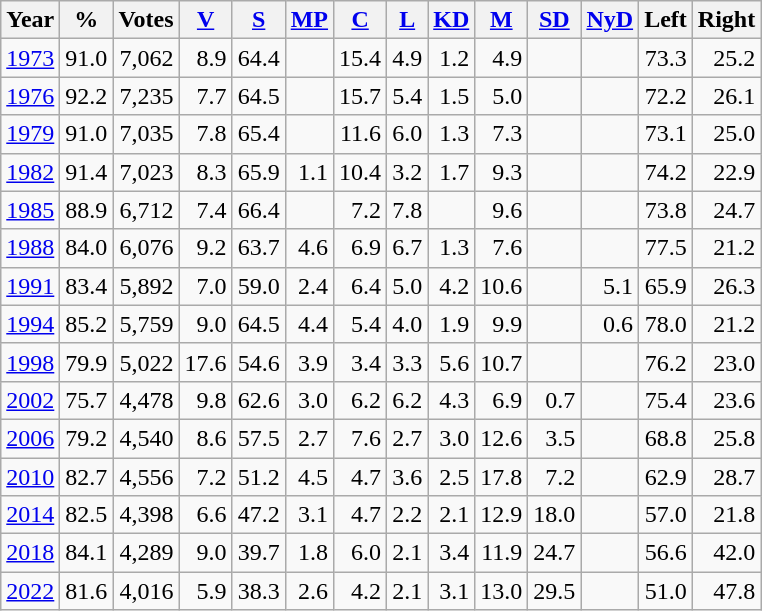<table class="wikitable sortable" style=text-align:right>
<tr>
<th>Year</th>
<th>%</th>
<th>Votes</th>
<th><a href='#'>V</a></th>
<th><a href='#'>S</a></th>
<th><a href='#'>MP</a></th>
<th><a href='#'>C</a></th>
<th><a href='#'>L</a></th>
<th><a href='#'>KD</a></th>
<th><a href='#'>M</a></th>
<th><a href='#'>SD</a></th>
<th><a href='#'>NyD</a></th>
<th>Left</th>
<th>Right</th>
</tr>
<tr>
<td align=left><a href='#'>1973</a></td>
<td>91.0</td>
<td>7,062</td>
<td>8.9</td>
<td>64.4</td>
<td></td>
<td>15.4</td>
<td>4.9</td>
<td>1.2</td>
<td>4.9</td>
<td></td>
<td></td>
<td>73.3</td>
<td>25.2</td>
</tr>
<tr>
<td align=left><a href='#'>1976</a></td>
<td>92.2</td>
<td>7,235</td>
<td>7.7</td>
<td>64.5</td>
<td></td>
<td>15.7</td>
<td>5.4</td>
<td>1.5</td>
<td>5.0</td>
<td></td>
<td></td>
<td>72.2</td>
<td>26.1</td>
</tr>
<tr>
<td align=left><a href='#'>1979</a></td>
<td>91.0</td>
<td>7,035</td>
<td>7.8</td>
<td>65.4</td>
<td></td>
<td>11.6</td>
<td>6.0</td>
<td>1.3</td>
<td>7.3</td>
<td></td>
<td></td>
<td>73.1</td>
<td>25.0</td>
</tr>
<tr>
<td align=left><a href='#'>1982</a></td>
<td>91.4</td>
<td>7,023</td>
<td>8.3</td>
<td>65.9</td>
<td>1.1</td>
<td>10.4</td>
<td>3.2</td>
<td>1.7</td>
<td>9.3</td>
<td></td>
<td></td>
<td>74.2</td>
<td>22.9</td>
</tr>
<tr>
<td align=left><a href='#'>1985</a></td>
<td>88.9</td>
<td>6,712</td>
<td>7.4</td>
<td>66.4</td>
<td></td>
<td>7.2</td>
<td>7.8</td>
<td></td>
<td>9.6</td>
<td></td>
<td></td>
<td>73.8</td>
<td>24.7</td>
</tr>
<tr>
<td align=left><a href='#'>1988</a></td>
<td>84.0</td>
<td>6,076</td>
<td>9.2</td>
<td>63.7</td>
<td>4.6</td>
<td>6.9</td>
<td>6.7</td>
<td>1.3</td>
<td>7.6</td>
<td></td>
<td></td>
<td>77.5</td>
<td>21.2</td>
</tr>
<tr>
<td align=left><a href='#'>1991</a></td>
<td>83.4</td>
<td>5,892</td>
<td>7.0</td>
<td>59.0</td>
<td>2.4</td>
<td>6.4</td>
<td>5.0</td>
<td>4.2</td>
<td>10.6</td>
<td></td>
<td>5.1</td>
<td>65.9</td>
<td>26.3</td>
</tr>
<tr>
<td align=left><a href='#'>1994</a></td>
<td>85.2</td>
<td>5,759</td>
<td>9.0</td>
<td>64.5</td>
<td>4.4</td>
<td>5.4</td>
<td>4.0</td>
<td>1.9</td>
<td>9.9</td>
<td></td>
<td>0.6</td>
<td>78.0</td>
<td>21.2</td>
</tr>
<tr>
<td align=left><a href='#'>1998</a></td>
<td>79.9</td>
<td>5,022</td>
<td>17.6</td>
<td>54.6</td>
<td>3.9</td>
<td>3.4</td>
<td>3.3</td>
<td>5.6</td>
<td>10.7</td>
<td></td>
<td></td>
<td>76.2</td>
<td>23.0</td>
</tr>
<tr>
<td align=left><a href='#'>2002</a></td>
<td>75.7</td>
<td>4,478</td>
<td>9.8</td>
<td>62.6</td>
<td>3.0</td>
<td>6.2</td>
<td>6.2</td>
<td>4.3</td>
<td>6.9</td>
<td>0.7</td>
<td></td>
<td>75.4</td>
<td>23.6</td>
</tr>
<tr>
<td align=left><a href='#'>2006</a></td>
<td>79.2</td>
<td>4,540</td>
<td>8.6</td>
<td>57.5</td>
<td>2.7</td>
<td>7.6</td>
<td>2.7</td>
<td>3.0</td>
<td>12.6</td>
<td>3.5</td>
<td></td>
<td>68.8</td>
<td>25.8</td>
</tr>
<tr>
<td align=left><a href='#'>2010</a></td>
<td>82.7</td>
<td>4,556</td>
<td>7.2</td>
<td>51.2</td>
<td>4.5</td>
<td>4.7</td>
<td>3.6</td>
<td>2.5</td>
<td>17.8</td>
<td>7.2</td>
<td></td>
<td>62.9</td>
<td>28.7</td>
</tr>
<tr>
<td align=left><a href='#'>2014</a></td>
<td>82.5</td>
<td>4,398</td>
<td>6.6</td>
<td>47.2</td>
<td>3.1</td>
<td>4.7</td>
<td>2.2</td>
<td>2.1</td>
<td>12.9</td>
<td>18.0</td>
<td></td>
<td>57.0</td>
<td>21.8</td>
</tr>
<tr>
<td align=left><a href='#'>2018</a></td>
<td>84.1</td>
<td>4,289</td>
<td>9.0</td>
<td>39.7</td>
<td>1.8</td>
<td>6.0</td>
<td>2.1</td>
<td>3.4</td>
<td>11.9</td>
<td>24.7</td>
<td></td>
<td>56.6</td>
<td>42.0</td>
</tr>
<tr>
<td align=left><a href='#'>2022</a></td>
<td>81.6</td>
<td>4,016</td>
<td>5.9</td>
<td>38.3</td>
<td>2.6</td>
<td>4.2</td>
<td>2.1</td>
<td>3.1</td>
<td>13.0</td>
<td>29.5</td>
<td></td>
<td>51.0</td>
<td>47.8</td>
</tr>
</table>
